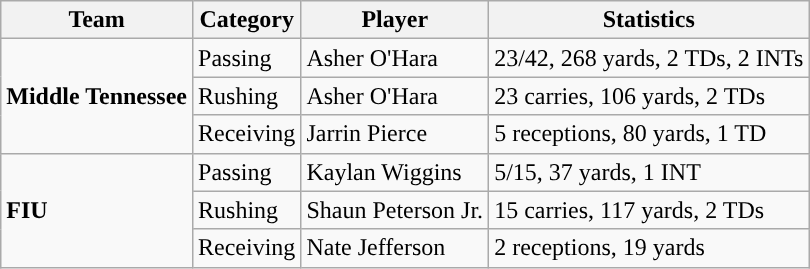<table class="wikitable" style="float: left;">
<tr>
<th>Team</th>
<th>Category</th>
<th>Player</th>
<th>Statistics</th>
</tr>
<tr>
<td rowspan=3><strong>Middle Tennessee</strong></td>
<td>Passing</td>
<td>Asher O'Hara</td>
<td>23/42, 268 yards, 2 TDs, 2 INTs</td>
</tr>
<tr>
<td>Rushing</td>
<td>Asher O'Hara</td>
<td>23 carries, 106 yards, 2 TDs</td>
</tr>
<tr>
<td>Receiving</td>
<td>Jarrin Pierce</td>
<td>5 receptions, 80 yards, 1 TD</td>
</tr>
<tr>
<td rowspan=3><strong>FIU</strong></td>
<td>Passing</td>
<td>Kaylan Wiggins</td>
<td>5/15, 37 yards, 1 INT</td>
</tr>
<tr>
<td>Rushing</td>
<td>Shaun Peterson Jr.</td>
<td>15 carries, 117 yards, 2 TDs</td>
</tr>
<tr>
<td>Receiving</td>
<td>Nate Jefferson</td>
<td>2 receptions, 19 yards</td>
</tr>
</table>
